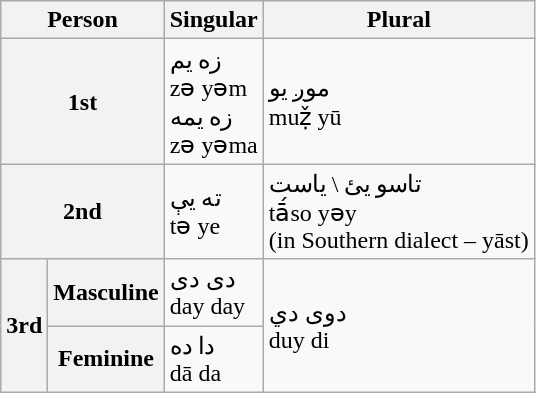<table class="wikitable">
<tr>
<th colspan="2">Person</th>
<th>Singular</th>
<th>Plural</th>
</tr>
<tr>
<th colspan="2"><strong>1st</strong></th>
<td>زه يم<br>zə yəm<br>زه يمه<br>zə yəma</td>
<td>موږ يو<br>muẓ̌ yū</td>
</tr>
<tr>
<th colspan="2"><strong>2nd</strong></th>
<td>ته يې<br>tə ye</td>
<td>تاسو يئ \ ياست<br>tā́so yəy<br>(in Southern dialect – yāst)</td>
</tr>
<tr>
<th rowspan="2"><strong>3rd</strong></th>
<th>Masculine</th>
<td>دی دی<br>day day</td>
<td rowspan="2">دوی دي<br>duy di</td>
</tr>
<tr>
<th>Feminine</th>
<td>دا ده<br>dā da</td>
</tr>
</table>
